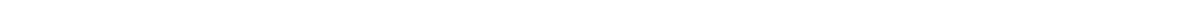<table style="width:1000px; text-align:center;">
<tr style="color:white;">
<td style="background:"></td>
<td style="background:">9.39%</td>
<td style="background:">7.46%</td>
<td style="background:"><strong>49.23%</strong></td>
<td style="background:">33.19%</td>
</tr>
<tr>
<td></td>
<td></td>
<td></td>
<td></td>
<td></td>
</tr>
</table>
